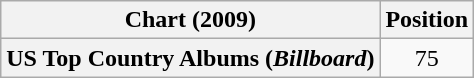<table class="wikitable plainrowheaders" style="text-align:center">
<tr>
<th scope="col">Chart (2009)</th>
<th scope="col">Position</th>
</tr>
<tr>
<th scope="row">US Top Country Albums (<em>Billboard</em>)</th>
<td>75</td>
</tr>
</table>
